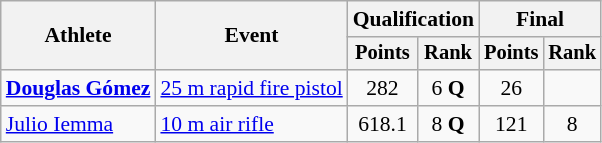<table class=wikitable style=font-size:90%;text-align:center>
<tr>
<th rowspan=2>Athlete</th>
<th rowspan=2>Event</th>
<th colspan=2>Qualification</th>
<th colspan=2>Final</th>
</tr>
<tr style=font-size:95%>
<th>Points</th>
<th>Rank</th>
<th>Points</th>
<th>Rank</th>
</tr>
<tr>
<td align=left><strong><a href='#'>Douglas Gómez</a></strong></td>
<td align=left><a href='#'>25 m rapid fire pistol</a></td>
<td>282</td>
<td>6 <strong>Q</strong></td>
<td>26</td>
<td></td>
</tr>
<tr>
<td align=left><a href='#'>Julio Iemma</a></td>
<td align=left><a href='#'>10 m air rifle</a></td>
<td>618.1</td>
<td>8 <strong>Q</strong></td>
<td>121</td>
<td>8</td>
</tr>
</table>
